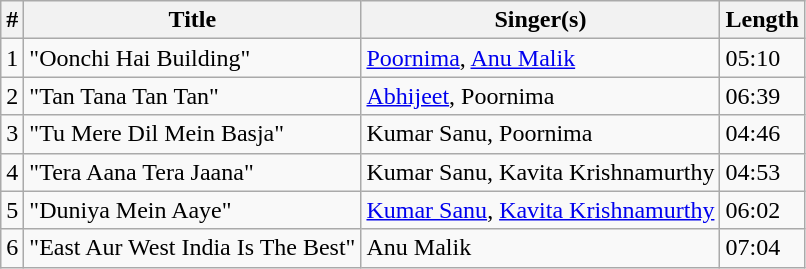<table class="wikitable">
<tr>
<th>#</th>
<th>Title</th>
<th>Singer(s)</th>
<th>Length</th>
</tr>
<tr>
<td>1</td>
<td>"Oonchi Hai Building"</td>
<td><a href='#'>Poornima</a>, <a href='#'>Anu Malik</a></td>
<td>05:10</td>
</tr>
<tr>
<td>2</td>
<td>"Tan Tana Tan Tan"</td>
<td><a href='#'>Abhijeet</a>, Poornima</td>
<td>06:39</td>
</tr>
<tr>
<td>3</td>
<td>"Tu Mere Dil Mein Basja"</td>
<td>Kumar Sanu, Poornima</td>
<td>04:46</td>
</tr>
<tr>
<td>4</td>
<td>"Tera Aana Tera Jaana"</td>
<td>Kumar Sanu, Kavita Krishnamurthy</td>
<td>04:53</td>
</tr>
<tr>
<td>5</td>
<td>"Duniya Mein Aaye"</td>
<td><a href='#'>Kumar Sanu</a>, <a href='#'>Kavita Krishnamurthy</a></td>
<td>06:02</td>
</tr>
<tr>
<td>6</td>
<td>"East Aur West India Is The Best"</td>
<td>Anu Malik</td>
<td>07:04</td>
</tr>
</table>
